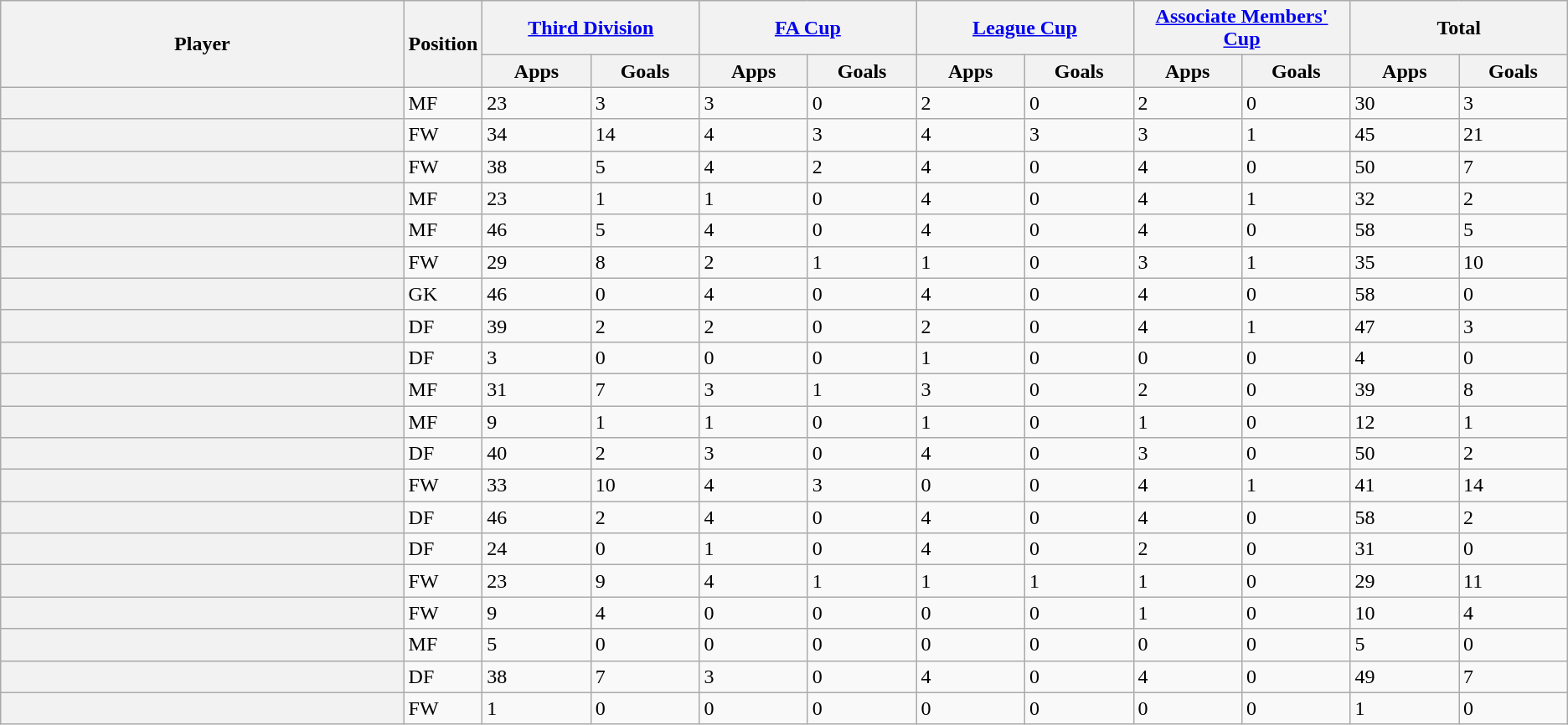<table class="wikitable plainrowheaders sortable">
<tr>
<th rowspan=2 style="width:20em"scope=col>Player</th>
<th rowspan=2>Position</th>
<th colspan=2 style="width:10em"scope=col><a href='#'>Third Division</a></th>
<th colspan=2 style="width:10em"scope=col><a href='#'>FA Cup</a></th>
<th colspan=2 style="width:10em"scope=col><a href='#'>League Cup</a></th>
<th colspan=2 style="width:10em"scope=col><a href='#'>Associate Members' Cup</a></th>
<th colspan=2 style="width:10em"scope=col>Total</th>
</tr>
<tr>
<th style="width:5em">Apps</th>
<th style="width:5em">Goals</th>
<th style="width:5em">Apps</th>
<th style="width:5em">Goals</th>
<th style="width:5em">Apps</th>
<th style="width:5em">Goals</th>
<th style="width:5em">Apps</th>
<th style="width:5em">Goals</th>
<th style="width:5em">Apps</th>
<th style="width:5em">Goals</th>
</tr>
<tr>
<th scope=row></th>
<td>MF</td>
<td>23</td>
<td>3</td>
<td>3</td>
<td>0</td>
<td>2</td>
<td>0</td>
<td>2</td>
<td>0</td>
<td>30</td>
<td>3</td>
</tr>
<tr>
<th scope=row></th>
<td>FW</td>
<td>34</td>
<td>14</td>
<td>4</td>
<td>3</td>
<td>4</td>
<td>3</td>
<td>3</td>
<td>1</td>
<td>45</td>
<td>21</td>
</tr>
<tr>
<th scope=row></th>
<td>FW</td>
<td>38</td>
<td>5</td>
<td>4</td>
<td>2</td>
<td>4</td>
<td>0</td>
<td>4</td>
<td>0</td>
<td>50</td>
<td>7</td>
</tr>
<tr>
<th scope=row></th>
<td>MF</td>
<td>23</td>
<td>1</td>
<td>1</td>
<td>0</td>
<td>4</td>
<td>0</td>
<td>4</td>
<td>1</td>
<td>32</td>
<td>2</td>
</tr>
<tr>
<th scope=row></th>
<td>MF</td>
<td>46</td>
<td>5</td>
<td>4</td>
<td>0</td>
<td>4</td>
<td>0</td>
<td>4</td>
<td>0</td>
<td>58</td>
<td>5</td>
</tr>
<tr>
<th scope=row></th>
<td>FW</td>
<td>29</td>
<td>8</td>
<td>2</td>
<td>1</td>
<td>1</td>
<td>0</td>
<td>3</td>
<td>1</td>
<td>35</td>
<td>10</td>
</tr>
<tr>
<th scope=row></th>
<td>GK</td>
<td>46</td>
<td>0</td>
<td>4</td>
<td>0</td>
<td>4</td>
<td>0</td>
<td>4</td>
<td>0</td>
<td>58</td>
<td>0</td>
</tr>
<tr>
<th scope=row></th>
<td>DF</td>
<td>39</td>
<td>2</td>
<td>2</td>
<td>0</td>
<td>2</td>
<td>0</td>
<td>4</td>
<td>1</td>
<td>47</td>
<td>3</td>
</tr>
<tr>
<th scope=row></th>
<td>DF</td>
<td>3</td>
<td>0</td>
<td>0</td>
<td>0</td>
<td>1</td>
<td>0</td>
<td>0</td>
<td>0</td>
<td>4</td>
<td>0</td>
</tr>
<tr>
<th scope=row></th>
<td>MF</td>
<td>31</td>
<td>7</td>
<td>3</td>
<td>1</td>
<td>3</td>
<td>0</td>
<td>2</td>
<td>0</td>
<td>39</td>
<td>8</td>
</tr>
<tr>
<th scope=row></th>
<td>MF</td>
<td>9</td>
<td>1</td>
<td>1</td>
<td>0</td>
<td>1</td>
<td>0</td>
<td>1</td>
<td>0</td>
<td>12</td>
<td>1</td>
</tr>
<tr>
<th scope=row></th>
<td>DF</td>
<td>40</td>
<td>2</td>
<td>3</td>
<td>0</td>
<td>4</td>
<td>0</td>
<td>3</td>
<td>0</td>
<td>50</td>
<td>2</td>
</tr>
<tr>
<th scope=row></th>
<td>FW</td>
<td>33</td>
<td>10</td>
<td>4</td>
<td>3</td>
<td>0</td>
<td>0</td>
<td>4</td>
<td>1</td>
<td>41</td>
<td>14</td>
</tr>
<tr>
<th scope=row></th>
<td>DF</td>
<td>46</td>
<td>2</td>
<td>4</td>
<td>0</td>
<td>4</td>
<td>0</td>
<td>4</td>
<td>0</td>
<td>58</td>
<td>2</td>
</tr>
<tr>
<th scope=row></th>
<td>DF</td>
<td>24</td>
<td>0</td>
<td>1</td>
<td>0</td>
<td>4</td>
<td>0</td>
<td>2</td>
<td>0</td>
<td>31</td>
<td>0</td>
</tr>
<tr>
<th scope=row></th>
<td>FW</td>
<td>23</td>
<td>9</td>
<td>4</td>
<td>1</td>
<td>1</td>
<td>1</td>
<td>1</td>
<td>0</td>
<td>29</td>
<td>11</td>
</tr>
<tr>
<th scope=row></th>
<td>FW</td>
<td>9</td>
<td>4</td>
<td>0</td>
<td>0</td>
<td>0</td>
<td>0</td>
<td>1</td>
<td>0</td>
<td>10</td>
<td>4</td>
</tr>
<tr>
<th scope=row></th>
<td>MF</td>
<td>5</td>
<td>0</td>
<td>0</td>
<td>0</td>
<td>0</td>
<td>0</td>
<td>0</td>
<td>0</td>
<td>5</td>
<td>0</td>
</tr>
<tr>
<th scope=row></th>
<td>DF</td>
<td>38</td>
<td>7</td>
<td>3</td>
<td>0</td>
<td>4</td>
<td>0</td>
<td>4</td>
<td>0</td>
<td>49</td>
<td>7</td>
</tr>
<tr>
<th scope=row></th>
<td>FW</td>
<td>1</td>
<td>0</td>
<td>0</td>
<td>0</td>
<td>0</td>
<td>0</td>
<td>0</td>
<td>0</td>
<td>1</td>
<td>0</td>
</tr>
</table>
